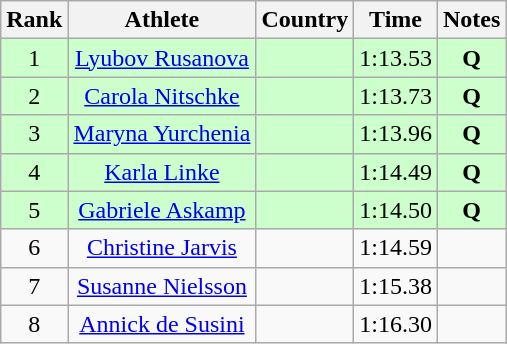<table class="wikitable sortable" style="text-align:center">
<tr>
<th>Rank</th>
<th>Athlete</th>
<th>Country</th>
<th>Time</th>
<th>Notes</th>
</tr>
<tr bgcolor=ccffcc>
<td>1</td>
<td><a href='#'>Lyubov Rusanova</a></td>
<td align=left></td>
<td>1:13.53</td>
<td><strong>Q </strong></td>
</tr>
<tr bgcolor=ccffcc>
<td>2</td>
<td><a href='#'>Carola Nitschke</a></td>
<td align=left></td>
<td>1:13.73</td>
<td><strong>Q </strong></td>
</tr>
<tr bgcolor=ccffcc>
<td>3</td>
<td><a href='#'>Maryna Yurchenia</a></td>
<td align=left></td>
<td>1:13.96</td>
<td><strong>Q </strong></td>
</tr>
<tr bgcolor=ccffcc>
<td>4</td>
<td><a href='#'>Karla Linke</a></td>
<td align=left></td>
<td>1:14.49</td>
<td><strong>Q </strong></td>
</tr>
<tr bgcolor=ccffcc>
<td>5</td>
<td><a href='#'>Gabriele Askamp</a></td>
<td align=left></td>
<td>1:14.50</td>
<td><strong>Q </strong></td>
</tr>
<tr>
<td>6</td>
<td><a href='#'>Christine Jarvis</a></td>
<td align=left></td>
<td>1:14.59</td>
<td><strong> </strong></td>
</tr>
<tr>
<td>7</td>
<td><a href='#'>Susanne Nielsson</a></td>
<td align=left></td>
<td>1:15.38</td>
<td><strong> </strong></td>
</tr>
<tr>
<td>8</td>
<td><a href='#'>Annick de Susini</a></td>
<td align=left></td>
<td>1:16.30</td>
<td><strong> </strong></td>
</tr>
</table>
